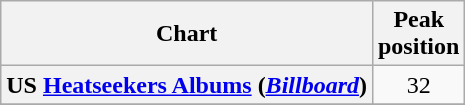<table class="wikitable plainrowheaders sortable" style="text-align:center;" border="1">
<tr>
<th scope="col">Chart</th>
<th scope="col">Peak<br>position</th>
</tr>
<tr>
<th scope="row">US <a href='#'>Heatseekers Albums</a> (<em><a href='#'>Billboard</a></em>)</th>
<td>32</td>
</tr>
<tr>
</tr>
</table>
